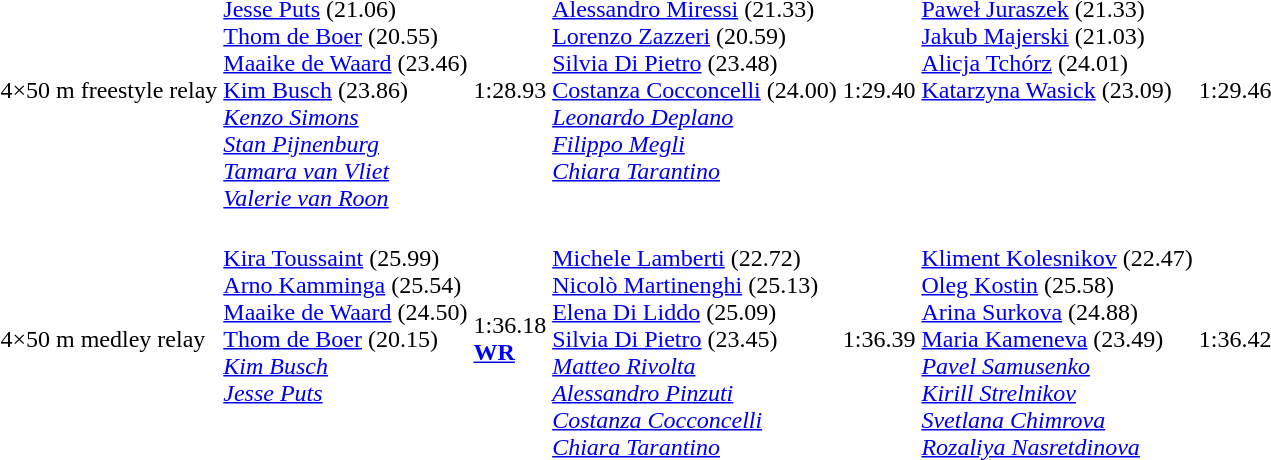<table>
<tr>
<td>4×50 m freestyle relay</td>
<td><br><a href='#'>Jesse Puts</a> (21.06)<br><a href='#'>Thom de Boer</a> (20.55)<br><a href='#'>Maaike de Waard</a> (23.46)<br><a href='#'>Kim Busch</a> (23.86)<br><em><a href='#'>Kenzo Simons</a><br><a href='#'>Stan Pijnenburg</a><br><a href='#'>Tamara van Vliet</a><br><a href='#'>Valerie van Roon</a></em></td>
<td>1:28.93</td>
<td valign=top><br><a href='#'>Alessandro Miressi</a> (21.33)<br><a href='#'>Lorenzo Zazzeri</a> (20.59)<br><a href='#'>Silvia Di Pietro</a> (23.48)<br><a href='#'>Costanza Cocconcelli</a> (24.00)<br><em><a href='#'>Leonardo Deplano</a><br><a href='#'>Filippo Megli</a><br><a href='#'>Chiara Tarantino</a></em></td>
<td>1:29.40</td>
<td valign=top><br><a href='#'>Paweł Juraszek</a> (21.33)<br><a href='#'>Jakub Majerski</a> (21.03)<br><a href='#'>Alicja Tchórz</a> (24.01)<br><a href='#'>Katarzyna Wasick</a> (23.09)</td>
<td>1:29.46</td>
</tr>
<tr>
<td>4×50 m medley relay</td>
<td valign=top><br><a href='#'>Kira Toussaint</a> (25.99)<br><a href='#'>Arno Kamminga</a> (25.54)<br><a href='#'>Maaike de Waard</a> (24.50)<br><a href='#'>Thom de Boer</a> (20.15)<br><em><a href='#'>Kim Busch</a></em><br><em><a href='#'>Jesse Puts</a></em></td>
<td>1:36.18<br><strong><a href='#'>WR</a></strong></td>
<td><br><a href='#'>Michele Lamberti</a> (22.72)<br><a href='#'>Nicolò Martinenghi</a> (25.13)<br><a href='#'>Elena Di Liddo</a> (25.09)<br><a href='#'>Silvia Di Pietro</a> (23.45)<br><em><a href='#'>Matteo Rivolta</a></em><br><em><a href='#'>Alessandro Pinzuti</a></em><br><em><a href='#'>Costanza Cocconcelli</a></em><br><em><a href='#'>Chiara Tarantino</a></em></td>
<td>1:36.39</td>
<td><br><a href='#'>Kliment Kolesnikov</a> (22.47)<br><a href='#'>Oleg Kostin</a> (25.58)<br><a href='#'>Arina Surkova</a> (24.88)<br><a href='#'>Maria Kameneva</a> (23.49)<br><em><a href='#'>Pavel Samusenko</a></em><br><em><a href='#'>Kirill Strelnikov</a></em><br><em><a href='#'>Svetlana Chimrova</a></em><br><em><a href='#'>Rozaliya Nasretdinova</a></em></td>
<td>1:36.42</td>
</tr>
</table>
